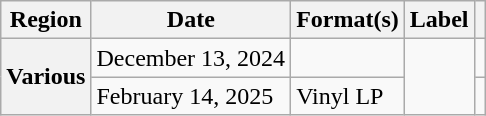<table class="wikitable plainrowheaders">
<tr>
<th scope="col">Region</th>
<th scope="col">Date</th>
<th scope="col">Format(s)</th>
<th scope="col">Label</th>
<th scope="col"></th>
</tr>
<tr>
<th scope="row" rowspan="2">Various</th>
<td>December 13, 2024</td>
<td></td>
<td rowspan="2"></td>
<td style="text-align: center;"></td>
</tr>
<tr>
<td>February 14, 2025</td>
<td>Vinyl LP</td>
<td style="text-align: center;"></td>
</tr>
</table>
